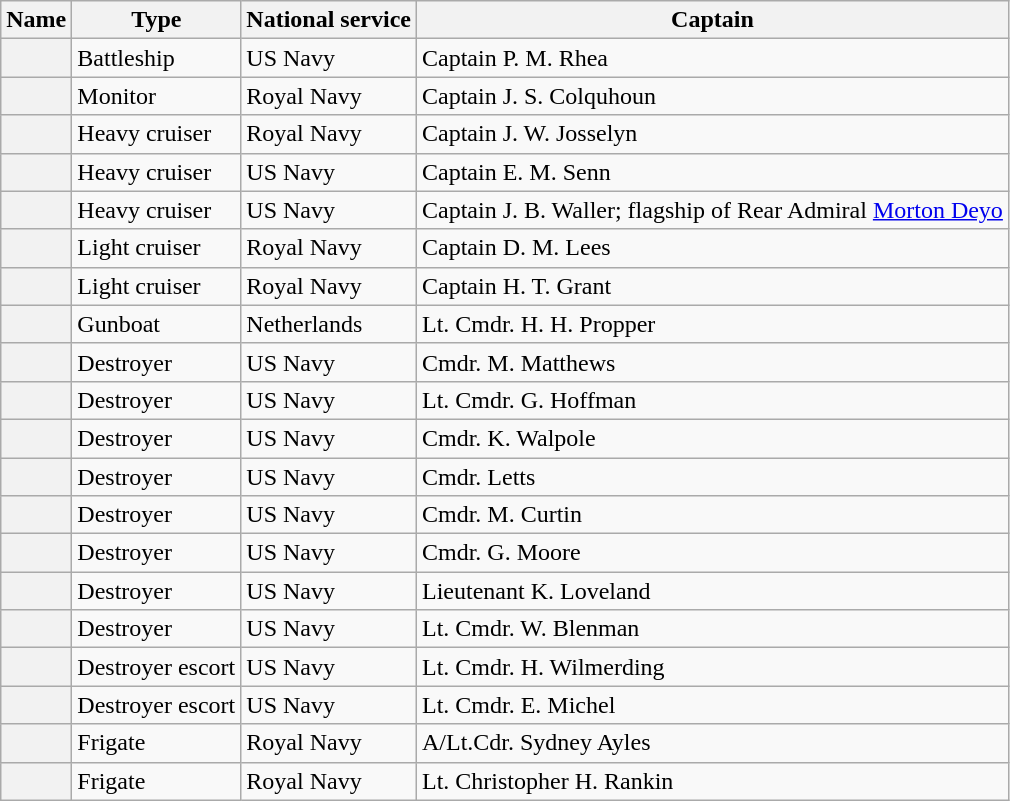<table class="wikitable plainrowheaders sortable">
<tr>
<th scope="col">Name</th>
<th scope="col">Type</th>
<th scope="col">National service</th>
<th scope="col">Captain</th>
</tr>
<tr>
<th scope="row"></th>
<td>Battleship</td>
<td>US Navy</td>
<td>Captain P. M. Rhea</td>
</tr>
<tr>
<th scope="row"></th>
<td>Monitor</td>
<td>Royal Navy</td>
<td>Captain J. S. Colquhoun</td>
</tr>
<tr>
<th scope="row"></th>
<td>Heavy cruiser</td>
<td>Royal Navy</td>
<td>Captain J. W. Josselyn</td>
</tr>
<tr>
<th scope="row"></th>
<td>Heavy cruiser</td>
<td>US Navy</td>
<td>Captain E. M. Senn</td>
</tr>
<tr>
<th scope="row"></th>
<td>Heavy cruiser</td>
<td>US Navy</td>
<td>Captain J. B. Waller; flagship of Rear Admiral <a href='#'>Morton Deyo</a></td>
</tr>
<tr>
<th scope="row"></th>
<td>Light cruiser</td>
<td>Royal Navy</td>
<td>Captain D. M. Lees</td>
</tr>
<tr>
<th scope="row"></th>
<td>Light cruiser</td>
<td>Royal Navy</td>
<td>Captain H. T. Grant</td>
</tr>
<tr>
<th scope="row"></th>
<td>Gunboat</td>
<td>Netherlands</td>
<td>Lt. Cmdr. H. H. Propper</td>
</tr>
<tr>
<th scope="row"></th>
<td>Destroyer</td>
<td>US Navy</td>
<td>Cmdr. M. Matthews</td>
</tr>
<tr>
<th scope="row"></th>
<td>Destroyer</td>
<td>US Navy</td>
<td>Lt. Cmdr. G. Hoffman</td>
</tr>
<tr>
<th scope="row"></th>
<td>Destroyer</td>
<td>US Navy</td>
<td>Cmdr. K. Walpole</td>
</tr>
<tr>
<th scope="row"></th>
<td>Destroyer</td>
<td>US Navy</td>
<td>Cmdr. Letts</td>
</tr>
<tr>
<th scope="row"></th>
<td>Destroyer</td>
<td>US Navy</td>
<td>Cmdr. M. Curtin</td>
</tr>
<tr>
<th scope="row"></th>
<td>Destroyer</td>
<td>US Navy</td>
<td>Cmdr. G. Moore</td>
</tr>
<tr>
<th scope="row"></th>
<td>Destroyer</td>
<td>US Navy</td>
<td>Lieutenant K. Loveland</td>
</tr>
<tr>
<th scope="row"></th>
<td>Destroyer</td>
<td>US Navy</td>
<td>Lt. Cmdr. W. Blenman</td>
</tr>
<tr>
<th scope="row"></th>
<td>Destroyer escort</td>
<td>US Navy</td>
<td>Lt. Cmdr. H. Wilmerding</td>
</tr>
<tr>
<th scope="row"></th>
<td>Destroyer escort</td>
<td>US Navy</td>
<td>Lt. Cmdr. E. Michel</td>
</tr>
<tr>
<th scope="row"></th>
<td>Frigate</td>
<td>Royal Navy</td>
<td>A/Lt.Cdr. Sydney Ayles</td>
</tr>
<tr>
<th scope="row"></th>
<td>Frigate</td>
<td>Royal Navy</td>
<td>Lt. Christopher H. Rankin</td>
</tr>
</table>
